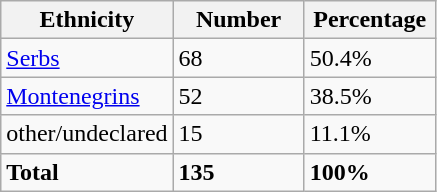<table class="wikitable">
<tr>
<th width="100px">Ethnicity</th>
<th width="80px">Number</th>
<th width="80px">Percentage</th>
</tr>
<tr>
<td><a href='#'>Serbs</a></td>
<td>68</td>
<td>50.4%</td>
</tr>
<tr>
<td><a href='#'>Montenegrins</a></td>
<td>52</td>
<td>38.5%</td>
</tr>
<tr>
<td>other/undeclared</td>
<td>15</td>
<td>11.1%</td>
</tr>
<tr>
<td><strong>Total</strong></td>
<td><strong>135</strong></td>
<td><strong>100%</strong></td>
</tr>
</table>
